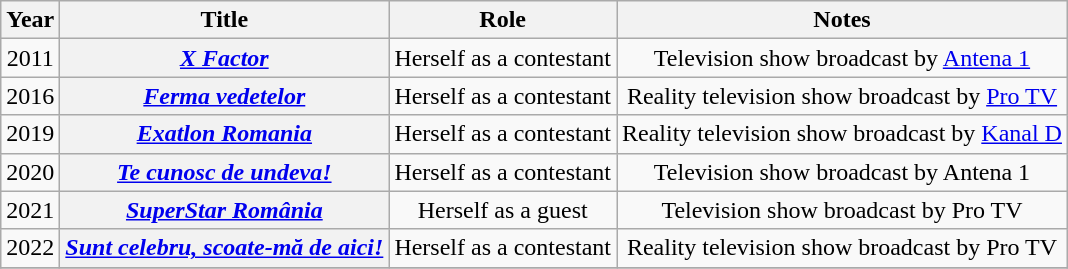<table class="wikitable plainrowheaders" style="text-align:center;">
<tr>
<th scope="col">Year</th>
<th scope="col">Title</th>
<th scope="col">Role</th>
<th scope="col" class="unsortable">Notes</th>
</tr>
<tr>
<td>2011</td>
<th scope="row"><em><a href='#'>X Factor</a></em></th>
<td>Herself as a contestant</td>
<td>Television show broadcast by <a href='#'>Antena 1</a></td>
</tr>
<tr>
<td>2016</td>
<th scope="row"><em><a href='#'>Ferma vedetelor</a></em></th>
<td>Herself as a contestant</td>
<td>Reality television show broadcast by <a href='#'>Pro TV</a></td>
</tr>
<tr>
<td>2019</td>
<th scope="row"><em><a href='#'>Exatlon Romania</a></em></th>
<td>Herself as a contestant</td>
<td>Reality television show broadcast by <a href='#'>Kanal D</a></td>
</tr>
<tr>
<td>2020</td>
<th scope="row"><em><a href='#'>Te cunosc de undeva!</a></em></th>
<td>Herself as a contestant</td>
<td>Television show broadcast by Antena 1</td>
</tr>
<tr>
<td>2021</td>
<th scope="row"><em><a href='#'>SuperStar România</a></em></th>
<td>Herself as a guest</td>
<td>Television show broadcast by Pro TV</td>
</tr>
<tr>
<td>2022</td>
<th scope="row"><em><a href='#'>Sunt celebru, scoate-mă de aici!</a></em></th>
<td>Herself as a contestant</td>
<td>Reality television show broadcast by Pro TV</td>
</tr>
<tr>
</tr>
</table>
